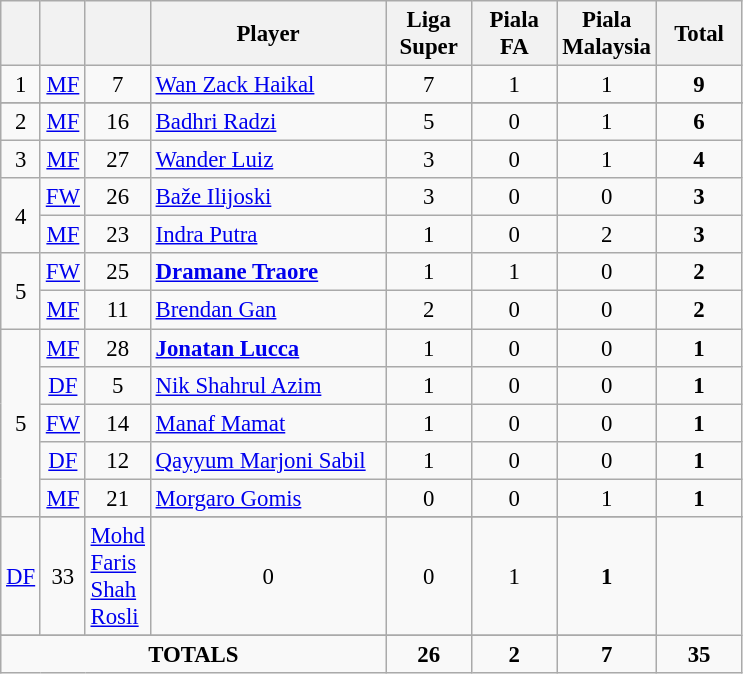<table class="wikitable sortable" style="font-size: 95%; text-align: center;">
<tr>
<th width=10></th>
<th width=10></th>
<th width=10></th>
<th width=150>Player</th>
<th width=50>Liga Super</th>
<th width=50>Piala FA</th>
<th width=50>Piala Malaysia</th>
<th width=50>Total</th>
</tr>
<tr>
<td>1</td>
<td><a href='#'>MF</a></td>
<td>7</td>
<td align=left> <a href='#'>Wan Zack Haikal</a></td>
<td>7</td>
<td>1</td>
<td>1</td>
<td><strong>9</strong></td>
</tr>
<tr>
</tr>
<tr>
<td>2</td>
<td><a href='#'>MF</a></td>
<td>16</td>
<td align=left> <a href='#'>Badhri Radzi</a></td>
<td>5</td>
<td>0</td>
<td>1</td>
<td><strong>6</strong></td>
</tr>
<tr>
<td rowspan=1>3</td>
<td><a href='#'>MF</a></td>
<td>27</td>
<td align=left> <a href='#'>Wander Luiz</a></td>
<td>3</td>
<td>0</td>
<td>1</td>
<td><strong>4</strong></td>
</tr>
<tr>
<td rowspan=2>4</td>
<td><a href='#'>FW</a></td>
<td>26</td>
<td align=left> <a href='#'>Baže Ilijoski</a></td>
<td>3</td>
<td>0</td>
<td>0</td>
<td><strong>3</strong></td>
</tr>
<tr>
<td><a href='#'>MF</a></td>
<td>23</td>
<td align=left> <a href='#'>Indra Putra</a></td>
<td>1</td>
<td>0</td>
<td>2</td>
<td><strong>3</strong></td>
</tr>
<tr>
<td rowspan=2>5</td>
<td><a href='#'>FW</a></td>
<td>25</td>
<td align=left> <strong><a href='#'>Dramane Traore</a></strong></td>
<td>1</td>
<td>1</td>
<td>0</td>
<td><strong>2</strong></td>
</tr>
<tr>
<td><a href='#'>MF</a></td>
<td>11</td>
<td align=left> <a href='#'>Brendan Gan</a></td>
<td>2</td>
<td>0</td>
<td>0</td>
<td><strong>2</strong></td>
</tr>
<tr>
<td Rowspan=6>5</td>
<td><a href='#'>MF</a></td>
<td>28</td>
<td align=left> <strong><a href='#'>Jonatan Lucca</a></strong></td>
<td>1</td>
<td>0</td>
<td>0</td>
<td><strong>1</strong></td>
</tr>
<tr>
<td><a href='#'>DF</a></td>
<td>5</td>
<td align=left> <a href='#'>Nik Shahrul Azim</a></td>
<td>1</td>
<td>0</td>
<td>0</td>
<td><strong>1</strong></td>
</tr>
<tr>
<td><a href='#'>FW</a></td>
<td>14</td>
<td align=left> <a href='#'>Manaf Mamat</a></td>
<td>1</td>
<td>0</td>
<td>0</td>
<td><strong>1</strong></td>
</tr>
<tr>
<td><a href='#'>DF</a></td>
<td>12</td>
<td align=left> <a href='#'>Qayyum Marjoni Sabil</a></td>
<td>1</td>
<td>0</td>
<td>0</td>
<td><strong>1</strong></td>
</tr>
<tr>
<td><a href='#'>MF</a></td>
<td>21</td>
<td align=left> <a href='#'>Morgaro Gomis</a></td>
<td>0</td>
<td>0</td>
<td>1</td>
<td><strong>1</strong></td>
</tr>
<tr>
</tr>
<tr>
<td><a href='#'>DF</a></td>
<td>33</td>
<td align=left> <a href='#'>Mohd Faris Shah Rosli</a></td>
<td>0</td>
<td>0</td>
<td>1</td>
<td><strong>1</strong></td>
</tr>
<tr>
</tr>
<tr class="sortbottom">
<td colspan=4><strong>TOTALS</strong></td>
<td><strong>26</strong></td>
<td><strong>2</strong></td>
<td><strong>7</strong></td>
<td><strong>35</strong></td>
</tr>
</table>
